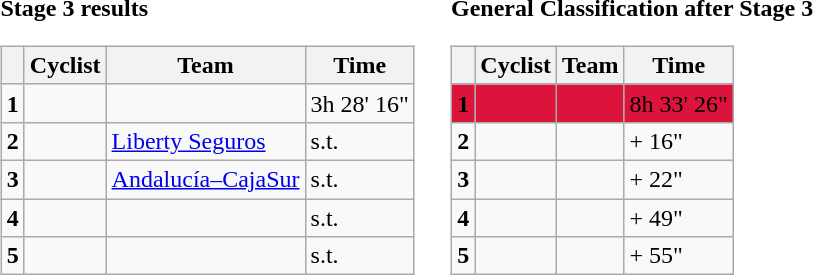<table>
<tr>
<td><strong>Stage 3 results</strong><br><table class="wikitable">
<tr>
<th></th>
<th>Cyclist</th>
<th>Team</th>
<th>Time</th>
</tr>
<tr>
<td><strong>1</strong></td>
<td></td>
<td></td>
<td>3h 28' 16"</td>
</tr>
<tr>
<td><strong>2</strong></td>
<td></td>
<td><a href='#'>Liberty Seguros</a></td>
<td>s.t.</td>
</tr>
<tr>
<td><strong>3</strong></td>
<td></td>
<td><a href='#'>Andalucía–CajaSur</a></td>
<td>s.t.</td>
</tr>
<tr>
<td><strong>4</strong></td>
<td></td>
<td></td>
<td>s.t.</td>
</tr>
<tr>
<td><strong>5</strong></td>
<td></td>
<td></td>
<td>s.t.</td>
</tr>
</table>
</td>
<td></td>
<td><strong>General Classification after Stage 3</strong><br><table class="wikitable">
<tr>
<th></th>
<th>Cyclist</th>
<th>Team</th>
<th>Time</th>
</tr>
<tr style="background:crimson">
<td><strong>1</strong></td>
<td></td>
<td></td>
<td>8h 33' 26"</td>
</tr>
<tr>
<td><strong>2</strong></td>
<td></td>
<td></td>
<td>+ 16"</td>
</tr>
<tr>
<td><strong>3</strong></td>
<td></td>
<td></td>
<td>+ 22"</td>
</tr>
<tr>
<td><strong>4</strong></td>
<td></td>
<td></td>
<td>+ 49"</td>
</tr>
<tr>
<td><strong>5</strong></td>
<td></td>
<td></td>
<td>+ 55"</td>
</tr>
</table>
</td>
</tr>
</table>
